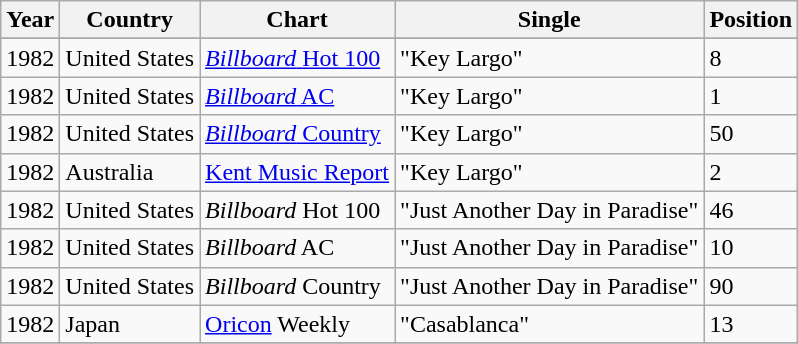<table class="wikitable">
<tr>
<th>Year</th>
<th>Country</th>
<th>Chart</th>
<th>Single</th>
<th>Position</th>
</tr>
<tr>
</tr>
<tr>
<td>1982</td>
<td>United States</td>
<td><a href='#'><em>Billboard</em> Hot 100</a></td>
<td>"Key Largo"</td>
<td>8</td>
</tr>
<tr>
<td>1982</td>
<td>United States</td>
<td><a href='#'><em>Billboard</em> AC</a></td>
<td>"Key Largo"</td>
<td>1</td>
</tr>
<tr>
<td>1982</td>
<td>United States</td>
<td><a href='#'><em>Billboard</em> Country</a></td>
<td>"Key Largo"</td>
<td>50</td>
</tr>
<tr>
<td>1982</td>
<td>Australia</td>
<td><a href='#'>Kent Music Report</a></td>
<td>"Key Largo"</td>
<td>2</td>
</tr>
<tr>
<td>1982</td>
<td>United States</td>
<td><em>Billboard</em> Hot 100</td>
<td>"Just Another Day in Paradise"</td>
<td>46</td>
</tr>
<tr>
<td>1982</td>
<td>United States</td>
<td><em>Billboard</em> AC</td>
<td>"Just Another Day in Paradise"</td>
<td>10</td>
</tr>
<tr>
<td>1982</td>
<td>United States</td>
<td><em>Billboard</em> Country</td>
<td>"Just Another Day in Paradise"</td>
<td>90</td>
</tr>
<tr>
<td>1982</td>
<td>Japan</td>
<td><a href='#'>Oricon</a> Weekly</td>
<td>"Casablanca"</td>
<td>13</td>
</tr>
<tr>
</tr>
</table>
